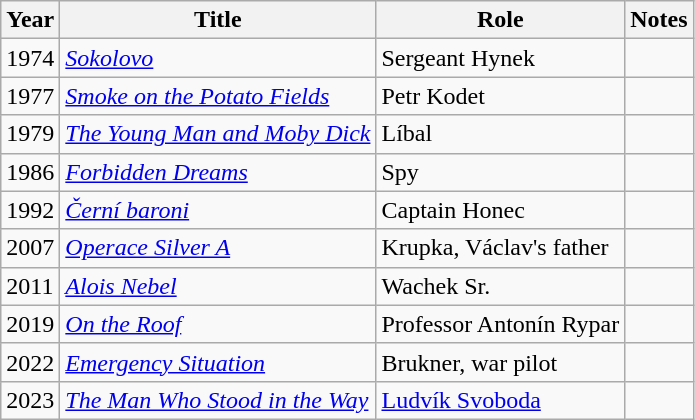<table class="wikitable sortable">
<tr>
<th>Year</th>
<th>Title</th>
<th>Role</th>
<th class="unsortable">Notes</th>
</tr>
<tr>
<td>1974</td>
<td><em><a href='#'>Sokolovo</a></em></td>
<td>Sergeant Hynek</td>
<td></td>
</tr>
<tr>
<td>1977</td>
<td><em><a href='#'>Smoke on the Potato Fields</a></em></td>
<td>Petr Kodet</td>
<td></td>
</tr>
<tr>
<td>1979</td>
<td><em><a href='#'>The Young Man and Moby Dick</a></em></td>
<td>Líbal</td>
<td></td>
</tr>
<tr>
<td>1986</td>
<td><em><a href='#'>Forbidden Dreams</a></em></td>
<td>Spy</td>
<td></td>
</tr>
<tr>
<td>1992</td>
<td><em><a href='#'>Černí baroni</a></em></td>
<td>Captain Honec</td>
<td></td>
</tr>
<tr>
<td>2007</td>
<td><em><a href='#'>Operace Silver A</a></em></td>
<td>Krupka, Václav's father</td>
<td></td>
</tr>
<tr>
<td>2011</td>
<td><em><a href='#'>Alois Nebel</a></em></td>
<td>Wachek Sr.</td>
<td></td>
</tr>
<tr>
<td>2019</td>
<td><em><a href='#'>On the Roof</a></em></td>
<td>Professor Antonín Rypar</td>
<td></td>
</tr>
<tr>
<td>2022</td>
<td><em><a href='#'>Emergency Situation</a></em></td>
<td>Brukner, war pilot</td>
<td></td>
</tr>
<tr>
<td>2023</td>
<td><em><a href='#'>The Man Who Stood in the Way</a></em></td>
<td><a href='#'>Ludvík Svoboda</a></td>
<td></td>
</tr>
</table>
